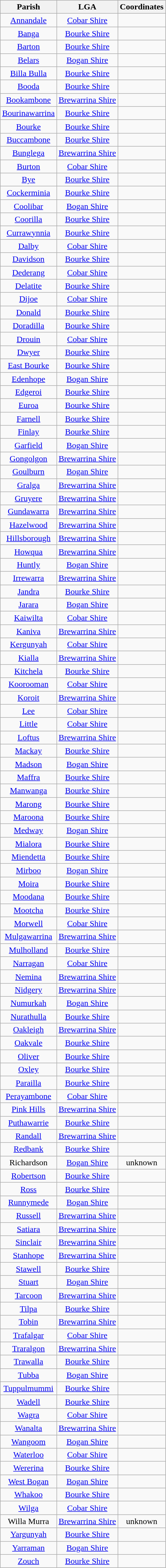<table class="wikitable" style="text-align:center">
<tr>
<th>Parish</th>
<th>LGA</th>
<th>Coordinates</th>
</tr>
<tr>
<td><a href='#'>Annandale</a></td>
<td><a href='#'>Cobar Shire</a></td>
<td></td>
</tr>
<tr>
<td><a href='#'>Banga</a></td>
<td><a href='#'>Bourke Shire</a></td>
<td></td>
</tr>
<tr>
<td><a href='#'>Barton</a></td>
<td><a href='#'>Bourke Shire</a></td>
<td></td>
</tr>
<tr>
<td><a href='#'>Belars</a></td>
<td><a href='#'>Bogan Shire</a></td>
<td></td>
</tr>
<tr>
<td><a href='#'>Billa Bulla</a></td>
<td><a href='#'>Bourke Shire</a></td>
<td></td>
</tr>
<tr>
<td><a href='#'>Booda</a></td>
<td><a href='#'>Bourke Shire</a></td>
<td></td>
</tr>
<tr>
<td><a href='#'>Bookambone</a></td>
<td><a href='#'>Brewarrina Shire</a></td>
<td></td>
</tr>
<tr>
<td><a href='#'>Bourinawarrina</a></td>
<td><a href='#'>Bourke Shire</a></td>
<td></td>
</tr>
<tr>
<td><a href='#'>Bourke</a></td>
<td><a href='#'>Bourke Shire</a></td>
<td></td>
</tr>
<tr>
<td><a href='#'>Buccambone</a></td>
<td><a href='#'>Bourke Shire</a></td>
<td></td>
</tr>
<tr>
<td><a href='#'>Bunglega</a></td>
<td><a href='#'>Brewarrina Shire</a></td>
<td></td>
</tr>
<tr>
<td><a href='#'>Burton</a></td>
<td><a href='#'>Cobar Shire</a></td>
<td></td>
</tr>
<tr>
<td><a href='#'>Bye</a></td>
<td><a href='#'>Bourke Shire</a></td>
<td></td>
</tr>
<tr>
<td><a href='#'>Cockerminia</a></td>
<td><a href='#'>Bourke Shire</a></td>
<td></td>
</tr>
<tr>
<td><a href='#'>Coolibar</a></td>
<td><a href='#'>Bogan Shire</a></td>
<td></td>
</tr>
<tr>
<td><a href='#'>Coorilla</a></td>
<td><a href='#'>Bourke Shire</a></td>
<td></td>
</tr>
<tr>
<td><a href='#'>Currawynnia</a></td>
<td><a href='#'>Bourke Shire</a></td>
<td></td>
</tr>
<tr>
<td><a href='#'>Dalby</a></td>
<td><a href='#'>Cobar Shire</a></td>
<td></td>
</tr>
<tr>
<td><a href='#'>Davidson</a></td>
<td><a href='#'>Bourke Shire</a></td>
<td></td>
</tr>
<tr>
<td><a href='#'>Dederang</a></td>
<td><a href='#'>Cobar Shire</a></td>
<td></td>
</tr>
<tr>
<td><a href='#'>Delatite</a></td>
<td><a href='#'>Bourke Shire</a></td>
<td></td>
</tr>
<tr>
<td><a href='#'>Dijoe</a></td>
<td><a href='#'>Cobar Shire</a></td>
<td></td>
</tr>
<tr>
<td><a href='#'>Donald</a></td>
<td><a href='#'>Bourke Shire</a></td>
<td></td>
</tr>
<tr>
<td><a href='#'>Doradilla</a></td>
<td><a href='#'>Bourke Shire</a></td>
<td></td>
</tr>
<tr>
<td><a href='#'>Drouin</a></td>
<td><a href='#'>Cobar Shire</a></td>
<td></td>
</tr>
<tr>
<td><a href='#'>Dwyer</a></td>
<td><a href='#'>Bourke Shire</a></td>
<td></td>
</tr>
<tr>
<td><a href='#'>East Bourke</a></td>
<td><a href='#'>Bourke Shire</a></td>
<td></td>
</tr>
<tr>
<td><a href='#'>Edenhope</a></td>
<td><a href='#'>Bogan Shire</a></td>
<td></td>
</tr>
<tr>
<td><a href='#'>Edgeroi</a></td>
<td><a href='#'>Bourke Shire</a></td>
<td></td>
</tr>
<tr>
<td><a href='#'>Euroa</a></td>
<td><a href='#'>Bourke Shire</a></td>
<td></td>
</tr>
<tr>
<td><a href='#'>Farnell</a></td>
<td><a href='#'>Bourke Shire</a></td>
<td></td>
</tr>
<tr>
<td><a href='#'>Finlay</a></td>
<td><a href='#'>Bourke Shire</a></td>
<td></td>
</tr>
<tr>
<td><a href='#'>Garfield</a></td>
<td><a href='#'>Bogan Shire</a></td>
<td></td>
</tr>
<tr>
<td><a href='#'>Gongolgon</a></td>
<td><a href='#'>Brewarrina Shire</a></td>
<td></td>
</tr>
<tr>
<td><a href='#'>Goulburn</a></td>
<td><a href='#'>Bogan Shire</a></td>
<td></td>
</tr>
<tr>
<td><a href='#'>Gralga</a></td>
<td><a href='#'>Brewarrina Shire</a></td>
<td></td>
</tr>
<tr>
<td><a href='#'>Gruyere</a></td>
<td><a href='#'>Brewarrina Shire</a></td>
<td></td>
</tr>
<tr>
<td><a href='#'>Gundawarra</a></td>
<td><a href='#'>Brewarrina Shire</a></td>
<td></td>
</tr>
<tr>
<td><a href='#'>Hazelwood</a></td>
<td><a href='#'>Brewarrina Shire</a></td>
<td></td>
</tr>
<tr>
<td><a href='#'>Hillsborough</a></td>
<td><a href='#'>Brewarrina Shire</a></td>
<td></td>
</tr>
<tr>
<td><a href='#'>Howqua</a></td>
<td><a href='#'>Brewarrina Shire</a></td>
<td></td>
</tr>
<tr>
<td><a href='#'>Huntly</a></td>
<td><a href='#'>Bogan Shire</a></td>
<td></td>
</tr>
<tr>
<td><a href='#'>Irrewarra</a></td>
<td><a href='#'>Brewarrina Shire</a></td>
<td></td>
</tr>
<tr>
<td><a href='#'>Jandra</a></td>
<td><a href='#'>Bourke Shire</a></td>
<td></td>
</tr>
<tr>
<td><a href='#'>Jarara</a></td>
<td><a href='#'>Bogan Shire</a></td>
<td></td>
</tr>
<tr>
<td><a href='#'>Kaiwilta</a></td>
<td><a href='#'>Cobar Shire</a></td>
<td></td>
</tr>
<tr>
<td><a href='#'>Kaniva</a></td>
<td><a href='#'>Brewarrina Shire</a></td>
<td></td>
</tr>
<tr>
<td><a href='#'>Kergunyah</a></td>
<td><a href='#'>Cobar Shire</a></td>
<td></td>
</tr>
<tr>
<td><a href='#'>Kialla</a></td>
<td><a href='#'>Brewarrina Shire</a></td>
<td></td>
</tr>
<tr>
<td><a href='#'>Kitchela</a></td>
<td><a href='#'>Bourke Shire</a></td>
<td></td>
</tr>
<tr>
<td><a href='#'>Koorooman</a></td>
<td><a href='#'>Cobar Shire</a></td>
<td></td>
</tr>
<tr>
<td><a href='#'>Koroit</a></td>
<td><a href='#'>Brewarrina Shire</a></td>
<td></td>
</tr>
<tr>
<td><a href='#'>Lee</a></td>
<td><a href='#'>Cobar Shire</a></td>
<td></td>
</tr>
<tr>
<td><a href='#'>Little</a></td>
<td><a href='#'>Cobar Shire</a></td>
<td></td>
</tr>
<tr>
<td><a href='#'>Loftus</a></td>
<td><a href='#'>Brewarrina Shire</a></td>
<td></td>
</tr>
<tr>
<td><a href='#'>Mackay</a></td>
<td><a href='#'>Bourke Shire</a></td>
<td></td>
</tr>
<tr>
<td><a href='#'>Madson</a></td>
<td><a href='#'>Bogan Shire</a></td>
<td></td>
</tr>
<tr>
<td><a href='#'>Maffra</a></td>
<td><a href='#'>Bourke Shire</a></td>
<td></td>
</tr>
<tr>
<td><a href='#'>Manwanga</a></td>
<td><a href='#'>Bourke Shire</a></td>
<td></td>
</tr>
<tr>
<td><a href='#'>Marong</a></td>
<td><a href='#'>Bourke Shire</a></td>
<td></td>
</tr>
<tr>
<td><a href='#'>Maroona</a></td>
<td><a href='#'>Bourke Shire</a></td>
<td></td>
</tr>
<tr>
<td><a href='#'>Medway</a></td>
<td><a href='#'>Bogan Shire</a></td>
<td></td>
</tr>
<tr>
<td><a href='#'>Mialora</a></td>
<td><a href='#'>Bourke Shire</a></td>
<td></td>
</tr>
<tr>
<td><a href='#'>Miendetta</a></td>
<td><a href='#'>Bourke Shire</a></td>
<td></td>
</tr>
<tr>
<td><a href='#'>Mirboo</a></td>
<td><a href='#'>Bogan Shire</a></td>
<td></td>
</tr>
<tr>
<td><a href='#'>Moira</a></td>
<td><a href='#'>Bourke Shire</a></td>
<td></td>
</tr>
<tr>
<td><a href='#'>Moodana</a></td>
<td><a href='#'>Bourke Shire</a></td>
<td></td>
</tr>
<tr>
<td><a href='#'>Mootcha</a></td>
<td><a href='#'>Bourke Shire</a></td>
<td></td>
</tr>
<tr>
<td><a href='#'>Morwell</a></td>
<td><a href='#'>Cobar Shire</a></td>
<td></td>
</tr>
<tr>
<td><a href='#'>Mulgawarrina</a></td>
<td><a href='#'>Brewarrina Shire</a></td>
<td></td>
</tr>
<tr>
<td><a href='#'>Mulholland</a></td>
<td><a href='#'>Bourke Shire</a></td>
<td></td>
</tr>
<tr>
<td><a href='#'>Narragan</a></td>
<td><a href='#'>Cobar Shire</a></td>
<td></td>
</tr>
<tr>
<td><a href='#'>Nemina</a></td>
<td><a href='#'>Brewarrina Shire</a></td>
<td></td>
</tr>
<tr>
<td><a href='#'>Nidgery</a></td>
<td><a href='#'>Brewarrina Shire</a></td>
<td></td>
</tr>
<tr>
<td><a href='#'>Numurkah</a></td>
<td><a href='#'>Bogan Shire</a></td>
<td></td>
</tr>
<tr>
<td><a href='#'>Nurathulla</a></td>
<td><a href='#'>Bourke Shire</a></td>
<td></td>
</tr>
<tr>
<td><a href='#'>Oakleigh</a></td>
<td><a href='#'>Brewarrina Shire</a></td>
<td></td>
</tr>
<tr>
<td><a href='#'>Oakvale</a></td>
<td><a href='#'>Bourke Shire</a></td>
<td></td>
</tr>
<tr>
<td><a href='#'>Oliver</a></td>
<td><a href='#'>Bourke Shire</a></td>
<td></td>
</tr>
<tr>
<td><a href='#'>Oxley</a></td>
<td><a href='#'>Bourke Shire</a></td>
<td></td>
</tr>
<tr>
<td><a href='#'>Parailla</a></td>
<td><a href='#'>Bourke Shire</a></td>
<td></td>
</tr>
<tr>
<td><a href='#'>Perayambone</a></td>
<td><a href='#'>Cobar Shire</a></td>
<td></td>
</tr>
<tr>
<td><a href='#'>Pink Hills</a></td>
<td><a href='#'>Brewarrina Shire</a></td>
<td></td>
</tr>
<tr>
<td><a href='#'>Puthawarrie</a></td>
<td><a href='#'>Bourke Shire</a></td>
<td></td>
</tr>
<tr>
<td><a href='#'>Randall</a></td>
<td><a href='#'>Brewarrina Shire</a></td>
<td></td>
</tr>
<tr>
<td><a href='#'>Redbank</a></td>
<td><a href='#'>Bourke Shire</a></td>
<td></td>
</tr>
<tr>
<td>Richardson</td>
<td><a href='#'>Bogan Shire</a></td>
<td>unknown</td>
</tr>
<tr>
<td><a href='#'>Robertson</a></td>
<td><a href='#'>Bourke Shire</a></td>
<td></td>
</tr>
<tr>
<td><a href='#'>Ross</a></td>
<td><a href='#'>Bourke Shire</a></td>
<td></td>
</tr>
<tr>
<td><a href='#'>Runnymede</a></td>
<td><a href='#'>Bogan Shire</a></td>
<td></td>
</tr>
<tr>
<td><a href='#'>Russell</a></td>
<td><a href='#'>Brewarrina Shire</a></td>
<td></td>
</tr>
<tr>
<td><a href='#'>Satiara</a></td>
<td><a href='#'>Brewarrina Shire</a></td>
<td></td>
</tr>
<tr>
<td><a href='#'>Sinclair</a></td>
<td><a href='#'>Brewarrina Shire</a></td>
<td></td>
</tr>
<tr>
<td><a href='#'>Stanhope</a></td>
<td><a href='#'>Brewarrina Shire</a></td>
<td></td>
</tr>
<tr>
<td><a href='#'>Stawell</a></td>
<td><a href='#'>Bourke Shire</a></td>
<td></td>
</tr>
<tr>
<td><a href='#'>Stuart</a></td>
<td><a href='#'>Bogan Shire</a></td>
<td></td>
</tr>
<tr>
<td><a href='#'>Tarcoon</a></td>
<td><a href='#'>Brewarrina Shire</a></td>
<td></td>
</tr>
<tr>
<td><a href='#'>Tilpa</a></td>
<td><a href='#'>Bourke Shire</a></td>
<td></td>
</tr>
<tr>
<td><a href='#'>Tobin</a></td>
<td><a href='#'>Brewarrina Shire</a></td>
<td></td>
</tr>
<tr>
<td><a href='#'>Trafalgar</a></td>
<td><a href='#'>Cobar Shire</a></td>
<td></td>
</tr>
<tr>
<td><a href='#'>Traralgon</a></td>
<td><a href='#'>Brewarrina Shire</a></td>
<td></td>
</tr>
<tr>
<td><a href='#'>Trawalla</a></td>
<td><a href='#'>Bourke Shire</a></td>
<td></td>
</tr>
<tr>
<td><a href='#'>Tubba</a></td>
<td><a href='#'>Bogan Shire</a></td>
<td></td>
</tr>
<tr>
<td><a href='#'>Tuppulmummi</a></td>
<td><a href='#'>Bourke Shire</a></td>
<td></td>
</tr>
<tr>
<td><a href='#'>Wadell</a></td>
<td><a href='#'>Bourke Shire</a></td>
<td></td>
</tr>
<tr>
<td><a href='#'>Wagra</a></td>
<td><a href='#'>Cobar Shire</a></td>
<td></td>
</tr>
<tr>
<td><a href='#'>Wanalta</a></td>
<td><a href='#'>Brewarrina Shire</a></td>
<td></td>
</tr>
<tr>
<td><a href='#'>Wangoom</a></td>
<td><a href='#'>Bogan Shire</a></td>
<td></td>
</tr>
<tr>
<td><a href='#'>Waterloo</a></td>
<td><a href='#'>Cobar Shire</a></td>
<td></td>
</tr>
<tr>
<td><a href='#'>Wererina</a></td>
<td><a href='#'>Bourke Shire</a></td>
<td></td>
</tr>
<tr>
<td><a href='#'>West Bogan</a></td>
<td><a href='#'>Bogan Shire</a></td>
<td></td>
</tr>
<tr>
<td><a href='#'>Whakoo</a></td>
<td><a href='#'>Bourke Shire</a></td>
<td></td>
</tr>
<tr>
<td><a href='#'>Wilga</a></td>
<td><a href='#'>Cobar Shire</a></td>
<td></td>
</tr>
<tr>
<td>Willa Murra</td>
<td><a href='#'>Brewarrina Shire</a></td>
<td>unknown</td>
</tr>
<tr>
<td><a href='#'>Yargunyah</a></td>
<td><a href='#'>Bourke Shire</a></td>
<td></td>
</tr>
<tr>
<td><a href='#'>Yarraman</a></td>
<td><a href='#'>Bogan Shire</a></td>
<td></td>
</tr>
<tr>
<td><a href='#'>Zouch</a></td>
<td><a href='#'>Bourke Shire</a></td>
<td></td>
</tr>
</table>
